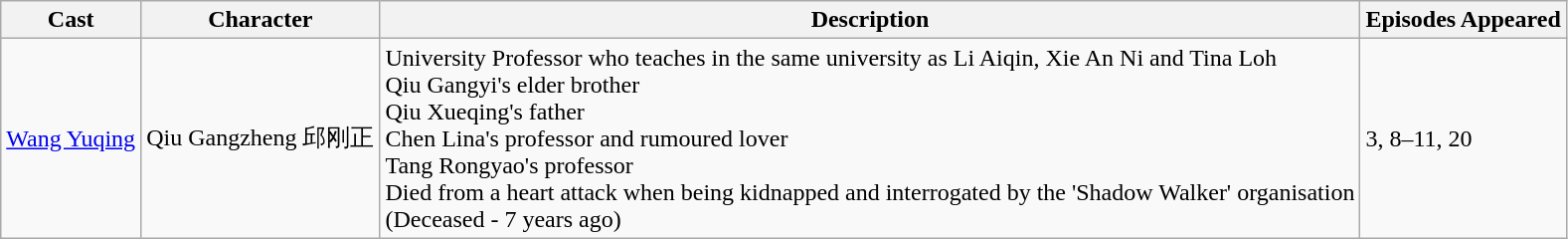<table class="wikitable">
<tr>
<th>Cast</th>
<th>Character</th>
<th>Description</th>
<th>Episodes Appeared</th>
</tr>
<tr>
<td><a href='#'>Wang Yuqing</a></td>
<td>Qiu Gangzheng 邱刚正</td>
<td>University Professor who teaches in the same university as Li Aiqin, Xie An Ni and Tina Loh <br> Qiu Gangyi's elder brother <br> Qiu Xueqing's father <br> Chen Lina's professor and rumoured lover <br> Tang Rongyao's professor <br> Died from a heart attack when being kidnapped and interrogated by the 'Shadow Walker' organisation <br> (Deceased - 7 years ago)</td>
<td>3, 8–11, 20</td>
</tr>
</table>
